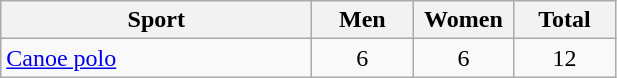<table class="wikitable" style="text-align:center;">
<tr>
<th width=200>Sport</th>
<th width=60>Men</th>
<th width=60>Women</th>
<th width=60>Total</th>
</tr>
<tr>
<td align=left><a href='#'>Canoe polo</a></td>
<td>6</td>
<td>6</td>
<td>12</td>
</tr>
</table>
